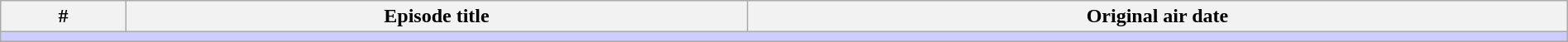<table class="wikitable" width="100%">
<tr>
<th width="8%">#</th>
<th>Episode title</th>
<th>Original air date</th>
</tr>
<tr>
<td colspan="5" bgcolor="#CCF"></td>
</tr>
<tr>
</tr>
</table>
